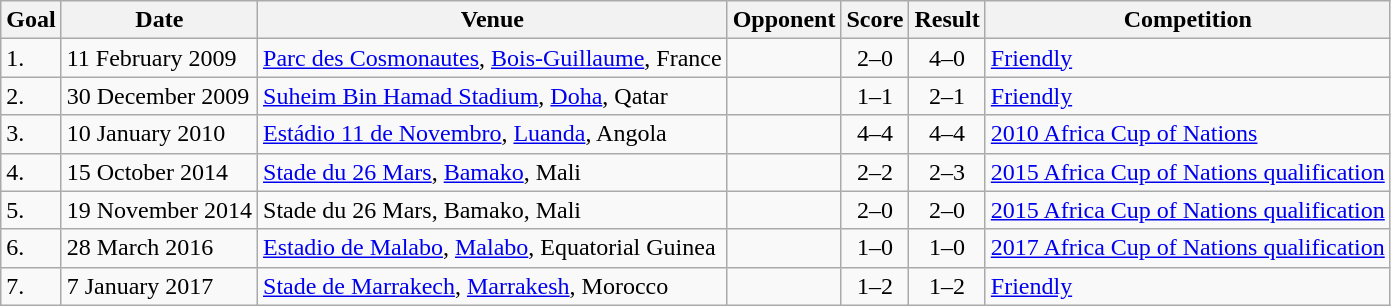<table class="wikitable plainrowheaders sortable">
<tr>
<th>Goal</th>
<th>Date</th>
<th>Venue</th>
<th>Opponent</th>
<th>Score</th>
<th>Result</th>
<th>Competition</th>
</tr>
<tr>
<td>1.</td>
<td>11 February 2009</td>
<td><a href='#'>Parc des Cosmonautes</a>, <a href='#'>Bois-Guillaume</a>, France</td>
<td></td>
<td align=center>2–0</td>
<td align=center>4–0</td>
<td><a href='#'>Friendly</a></td>
</tr>
<tr>
<td>2.</td>
<td>30 December 2009</td>
<td><a href='#'>Suheim Bin Hamad Stadium</a>, <a href='#'>Doha</a>, Qatar</td>
<td></td>
<td align=center>1–1</td>
<td align=center>2–1</td>
<td><a href='#'>Friendly</a></td>
</tr>
<tr>
<td>3.</td>
<td>10 January 2010</td>
<td><a href='#'>Estádio 11 de Novembro</a>, <a href='#'>Luanda</a>, Angola</td>
<td></td>
<td align=center>4–4</td>
<td align=center>4–4</td>
<td><a href='#'>2010 Africa Cup of Nations</a></td>
</tr>
<tr>
<td>4.</td>
<td>15 October 2014</td>
<td><a href='#'>Stade du 26 Mars</a>, <a href='#'>Bamako</a>, Mali</td>
<td></td>
<td align=center>2–2</td>
<td align=center>2–3</td>
<td><a href='#'>2015 Africa Cup of Nations qualification</a></td>
</tr>
<tr>
<td>5.</td>
<td>19 November 2014</td>
<td>Stade du 26 Mars, Bamako, Mali</td>
<td></td>
<td align=center>2–0</td>
<td align=center>2–0</td>
<td><a href='#'>2015 Africa Cup of Nations qualification</a></td>
</tr>
<tr>
<td>6.</td>
<td>28 March 2016</td>
<td><a href='#'>Estadio de Malabo</a>, <a href='#'>Malabo</a>, Equatorial Guinea</td>
<td></td>
<td align=center>1–0</td>
<td align=center>1–0</td>
<td><a href='#'>2017 Africa Cup of Nations qualification</a></td>
</tr>
<tr>
<td>7.</td>
<td>7 January 2017</td>
<td><a href='#'>Stade de Marrakech</a>, <a href='#'>Marrakesh</a>, Morocco</td>
<td></td>
<td align=center>1–2</td>
<td align=center>1–2</td>
<td><a href='#'>Friendly</a></td>
</tr>
</table>
